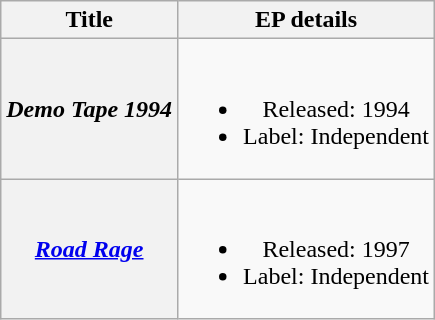<table class="wikitable plainrowheaders" style="text-align:center;">
<tr>
<th scope="col">Title</th>
<th scope="col">EP details</th>
</tr>
<tr>
<th scope="row"><em>Demo Tape 1994</em></th>
<td><br><ul><li>Released: 1994</li><li>Label: Independent</li></ul></td>
</tr>
<tr>
<th scope="row"><em><a href='#'>Road Rage</a></em></th>
<td><br><ul><li>Released: 1997</li><li>Label: Independent</li></ul></td>
</tr>
</table>
